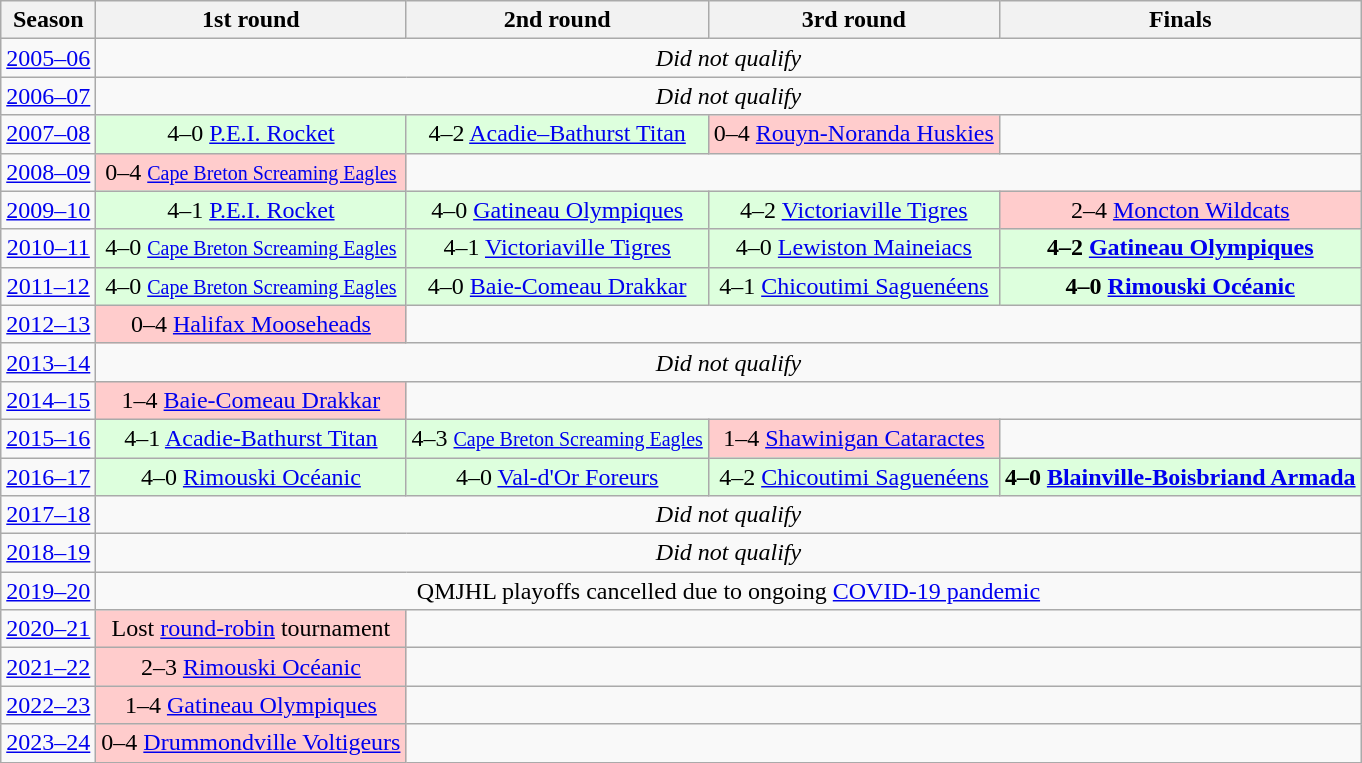<table class="wikitable" style="text-align:center">
<tr>
<th>Season</th>
<th>1st round</th>
<th>2nd round</th>
<th>3rd round</th>
<th>Finals</th>
</tr>
<tr>
<td><a href='#'>2005–06</a></td>
<td colspan="4"><em>Did not qualify</em></td>
</tr>
<tr>
<td><a href='#'>2006–07</a></td>
<td colspan="4"><em>Did not qualify</em></td>
</tr>
<tr>
<td><a href='#'>2007–08</a></td>
<td style="background:#DDFFDD">4–0 <a href='#'>P.E.I. Rocket</a></td>
<td style="background:#DDFFDD">4–2 <a href='#'>Acadie–Bathurst Titan</a></td>
<td style="background:#FFCCCC">0–4 <a href='#'>Rouyn-Noranda Huskies</a></td>
<td></td>
</tr>
<tr>
<td><a href='#'>2008–09</a></td>
<td style="background:#FFCCCC">0–4 <small><a href='#'>Cape Breton Screaming Eagles</a></small></td>
<td colspan="3"></td>
</tr>
<tr>
<td><a href='#'>2009–10</a></td>
<td style="background:#DDFFDD">4–1 <a href='#'>P.E.I. Rocket</a></td>
<td style="background:#DDFFDD">4–0 <a href='#'>Gatineau Olympiques</a></td>
<td style="background:#DDFFDD">4–2 <a href='#'>Victoriaville Tigres</a></td>
<td style="background:#FFCCCC">2–4 <a href='#'>Moncton Wildcats</a></td>
</tr>
<tr>
<td><a href='#'>2010–11</a></td>
<td style="background:#DDFFDD">4–0 <small><a href='#'>Cape Breton Screaming Eagles</a></small></td>
<td style="background:#DDFFDD">4–1 <a href='#'>Victoriaville Tigres</a></td>
<td style="background:#DDFFDD">4–0 <a href='#'>Lewiston Maineiacs</a></td>
<td style="background:#DDFFDD"><strong>4–2 <a href='#'>Gatineau Olympiques</a></strong></td>
</tr>
<tr>
<td><a href='#'>2011–12</a></td>
<td style="background:#DDFFDD">4–0 <small><a href='#'>Cape Breton Screaming Eagles</a></small></td>
<td style="background:#DDFFDD">4–0 <a href='#'>Baie-Comeau Drakkar</a></td>
<td style="background:#DDFFDD">4–1 <a href='#'>Chicoutimi Saguenéens</a></td>
<td style="background:#DDFFDD"><strong>4–0 <a href='#'>Rimouski Océanic</a></strong></td>
</tr>
<tr>
<td><a href='#'>2012–13</a></td>
<td style="background:#FFCCCC">0–4 <a href='#'>Halifax Mooseheads</a></td>
<td colspan="3"></td>
</tr>
<tr>
<td><a href='#'>2013–14</a></td>
<td colspan="4"><em>Did not qualify</em></td>
</tr>
<tr>
<td><a href='#'>2014–15</a></td>
<td style="background:#FFCCCC">1–4 <a href='#'>Baie-Comeau Drakkar</a></td>
<td colspan="3"></td>
</tr>
<tr>
<td><a href='#'>2015–16</a></td>
<td style="background:#DDFFDD">4–1 <a href='#'>Acadie-Bathurst Titan</a></td>
<td style="background:#DDFFDD">4–3 <small><a href='#'>Cape Breton Screaming Eagles</a></small></td>
<td style="background:#FFCCCC">1–4 <a href='#'>Shawinigan Cataractes</a></td>
<td></td>
</tr>
<tr>
<td><a href='#'>2016–17</a></td>
<td style="background:#DDFFDD">4–0 <a href='#'>Rimouski Océanic</a></td>
<td style="background:#DDFFDD">4–0 <a href='#'>Val-d'Or Foreurs</a></td>
<td style="background:#DDFFDD">4–2 <a href='#'>Chicoutimi Saguenéens</a></td>
<td style="background:#DDFFDD"><strong>4–0 <a href='#'>Blainville-Boisbriand Armada</a></strong></td>
</tr>
<tr>
<td><a href='#'>2017–18</a></td>
<td colspan="4"><em>Did not qualify</em></td>
</tr>
<tr>
<td><a href='#'>2018–19</a></td>
<td colspan="4"><em>Did not qualify</em></td>
</tr>
<tr>
<td><a href='#'>2019–20</a></td>
<td colspan="4">QMJHL playoffs cancelled due to ongoing <a href='#'>COVID-19 pandemic</a></td>
</tr>
<tr>
<td><a href='#'>2020–21</a></td>
<td style="background:#FFCCCC">Lost <a href='#'>round-robin</a> tournament</td>
<td colspan="3"></td>
</tr>
<tr>
<td><a href='#'>2021–22</a></td>
<td style="background:#FFCCCC">2–3 <a href='#'>Rimouski Océanic</a></td>
<td colspan="3"></td>
</tr>
<tr>
<td><a href='#'>2022–23</a></td>
<td style="background:#FFCCCC">1–4 <a href='#'>Gatineau Olympiques</a></td>
<td colspan="3"></td>
</tr>
<tr>
<td><a href='#'>2023–24</a></td>
<td style="background:#FFCCCC">0–4 <a href='#'>Drummondville Voltigeurs</a></td>
<td colspan="3"></td>
</tr>
</table>
